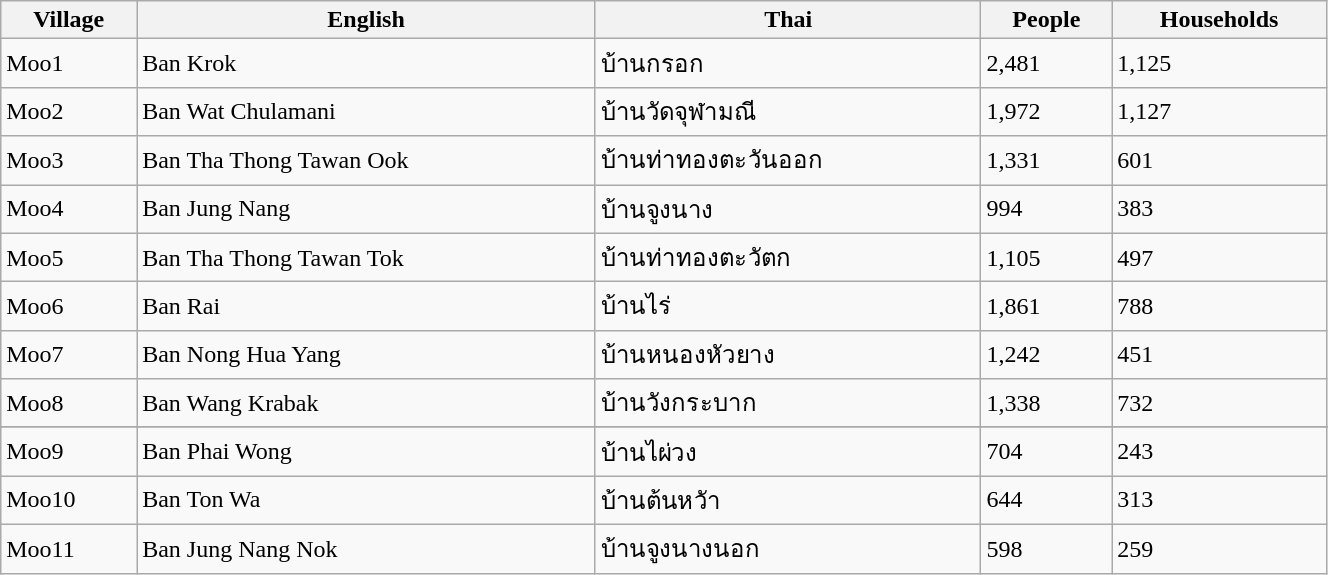<table class="wikitable" style="width:70%;">
<tr>
<th>Village</th>
<th>English</th>
<th>Thai</th>
<th>People</th>
<th>Households</th>
</tr>
<tr>
<td>Moo1</td>
<td>Ban Krok</td>
<td>บ้านกรอก</td>
<td>2,481</td>
<td>1,125</td>
</tr>
<tr>
<td>Moo2</td>
<td>Ban Wat Chulamani</td>
<td>บ้านวัดจุฬามณี</td>
<td>1,972</td>
<td>1,127</td>
</tr>
<tr>
<td>Moo3</td>
<td>Ban Tha Thong Tawan Ook</td>
<td>บ้านท่าทองตะวันออก</td>
<td>1,331</td>
<td>601</td>
</tr>
<tr>
<td>Moo4</td>
<td>Ban Jung Nang</td>
<td>บ้านจูงนาง</td>
<td>994</td>
<td>383</td>
</tr>
<tr>
<td>Moo5</td>
<td>Ban Tha Thong Tawan Tok</td>
<td>บ้านท่าทองตะวัตก</td>
<td>1,105</td>
<td>497</td>
</tr>
<tr>
<td>Moo6</td>
<td>Ban Rai</td>
<td>บ้านไร่</td>
<td>1,861</td>
<td>788</td>
</tr>
<tr>
<td>Moo7</td>
<td>Ban Nong Hua Yang</td>
<td>บ้านหนองหัวยาง</td>
<td>1,242</td>
<td>451</td>
</tr>
<tr>
<td>Moo8</td>
<td>Ban Wang Krabak</td>
<td>บ้านวังกระบาก</td>
<td>1,338</td>
<td>732</td>
</tr>
<tr>
</tr>
<tr>
<td>Moo9</td>
<td>Ban Phai Wong</td>
<td>บ้านไผ่วง</td>
<td>704</td>
<td>243</td>
</tr>
<tr>
<td>Moo10</td>
<td>Ban Ton Wa</td>
<td>บ้านต้นหวัา</td>
<td>644</td>
<td>313</td>
</tr>
<tr>
<td>Moo11</td>
<td>Ban Jung Nang Nok</td>
<td>บ้านจูงนางนอก</td>
<td>598</td>
<td>259</td>
</tr>
</table>
